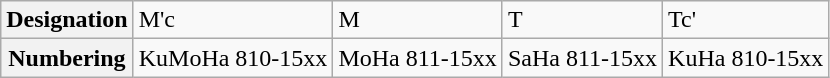<table class="wikitable">
<tr>
<th>Designation</th>
<td>M'c</td>
<td>M</td>
<td>T</td>
<td>Tc'</td>
</tr>
<tr>
<th>Numbering</th>
<td>KuMoHa 810-15xx</td>
<td>MoHa 811-15xx</td>
<td>SaHa 811-15xx</td>
<td>KuHa 810-15xx</td>
</tr>
</table>
